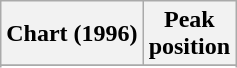<table class="wikitable sortable plainrowheaders" style="text-align:center">
<tr>
<th scope="col">Chart (1996)</th>
<th scope="col">Peak<br>position</th>
</tr>
<tr>
</tr>
<tr>
</tr>
<tr>
</tr>
<tr>
</tr>
</table>
